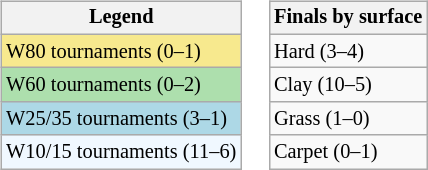<table>
<tr valign=top>
<td><br><table class="wikitable" style="font-size:85%">
<tr>
<th>Legend</th>
</tr>
<tr style="background:#f7e98e;">
<td>W80 tournaments (0–1)</td>
</tr>
<tr style="background:#addfad;">
<td>W60 tournaments (0–2)</td>
</tr>
<tr style="background:lightblue;">
<td>W25/35 tournaments (3–1)</td>
</tr>
<tr style="background:#f0f8ff;">
<td>W10/15 tournaments (11–6)</td>
</tr>
</table>
</td>
<td><br><table class="wikitable" style="font-size:85%">
<tr>
<th>Finals by surface</th>
</tr>
<tr>
<td>Hard (3–4)</td>
</tr>
<tr>
<td>Clay (10–5)</td>
</tr>
<tr>
<td>Grass (1–0)</td>
</tr>
<tr>
<td>Carpet (0–1)</td>
</tr>
</table>
</td>
</tr>
</table>
